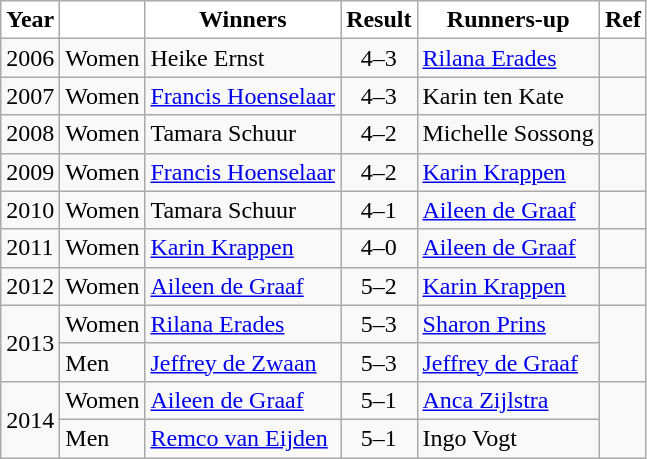<table class="wikitable">
<tr>
<th style="background:#ffffff; color:#000000;">Year</th>
<th style="background:#ffffff; color:#000000;"></th>
<th style="background:#ffffff; color:#000000;">Winners</th>
<th style="background:#ffffff; color:#000000;">Result</th>
<th style="background:#ffffff; color:#000000;">Runners-up</th>
<th style="background:#ffffff; color:#000000;">Ref</th>
</tr>
<tr>
<td>2006</td>
<td>Women</td>
<td> Heike Ernst</td>
<td style="text-align: center;">4–3</td>
<td> <a href='#'>Rilana Erades</a></td>
<td></td>
</tr>
<tr>
<td>2007</td>
<td>Women</td>
<td> <a href='#'>Francis Hoenselaar</a></td>
<td style="text-align: center;">4–3</td>
<td> Karin ten Kate</td>
<td></td>
</tr>
<tr>
<td>2008</td>
<td>Women</td>
<td> Tamara Schuur</td>
<td style="text-align: center;">4–2</td>
<td> Michelle Sossong</td>
<td></td>
</tr>
<tr>
<td>2009</td>
<td>Women</td>
<td> <a href='#'>Francis Hoenselaar</a></td>
<td style="text-align: center;">4–2</td>
<td> <a href='#'>Karin Krappen</a></td>
<td></td>
</tr>
<tr>
<td>2010</td>
<td>Women</td>
<td> Tamara Schuur</td>
<td style="text-align: center;">4–1</td>
<td> <a href='#'>Aileen de Graaf</a></td>
<td></td>
</tr>
<tr>
<td>2011</td>
<td>Women</td>
<td> <a href='#'>Karin Krappen</a></td>
<td style="text-align: center;">4–0</td>
<td> <a href='#'>Aileen de Graaf</a></td>
<td></td>
</tr>
<tr>
<td>2012</td>
<td>Women</td>
<td> <a href='#'>Aileen de Graaf</a></td>
<td style="text-align: center;">5–2</td>
<td> <a href='#'>Karin Krappen</a></td>
<td></td>
</tr>
<tr>
<td rowspan=2>2013</td>
<td>Women</td>
<td> <a href='#'>Rilana Erades</a></td>
<td style="text-align: center;">5–3</td>
<td> <a href='#'>Sharon Prins</a></td>
<td rowspan=2></td>
</tr>
<tr>
<td>Men</td>
<td> <a href='#'>Jeffrey de Zwaan</a></td>
<td style="text-align: center;">5–3</td>
<td> <a href='#'>Jeffrey de Graaf</a></td>
</tr>
<tr>
<td rowspan=2>2014</td>
<td>Women</td>
<td> <a href='#'>Aileen de Graaf</a></td>
<td style="text-align: center;">5–1</td>
<td> <a href='#'>Anca Zijlstra</a></td>
<td rowspan=2></td>
</tr>
<tr>
<td>Men</td>
<td> <a href='#'>Remco van Eijden</a></td>
<td style="text-align: center;">5–1</td>
<td> Ingo Vogt</td>
</tr>
</table>
